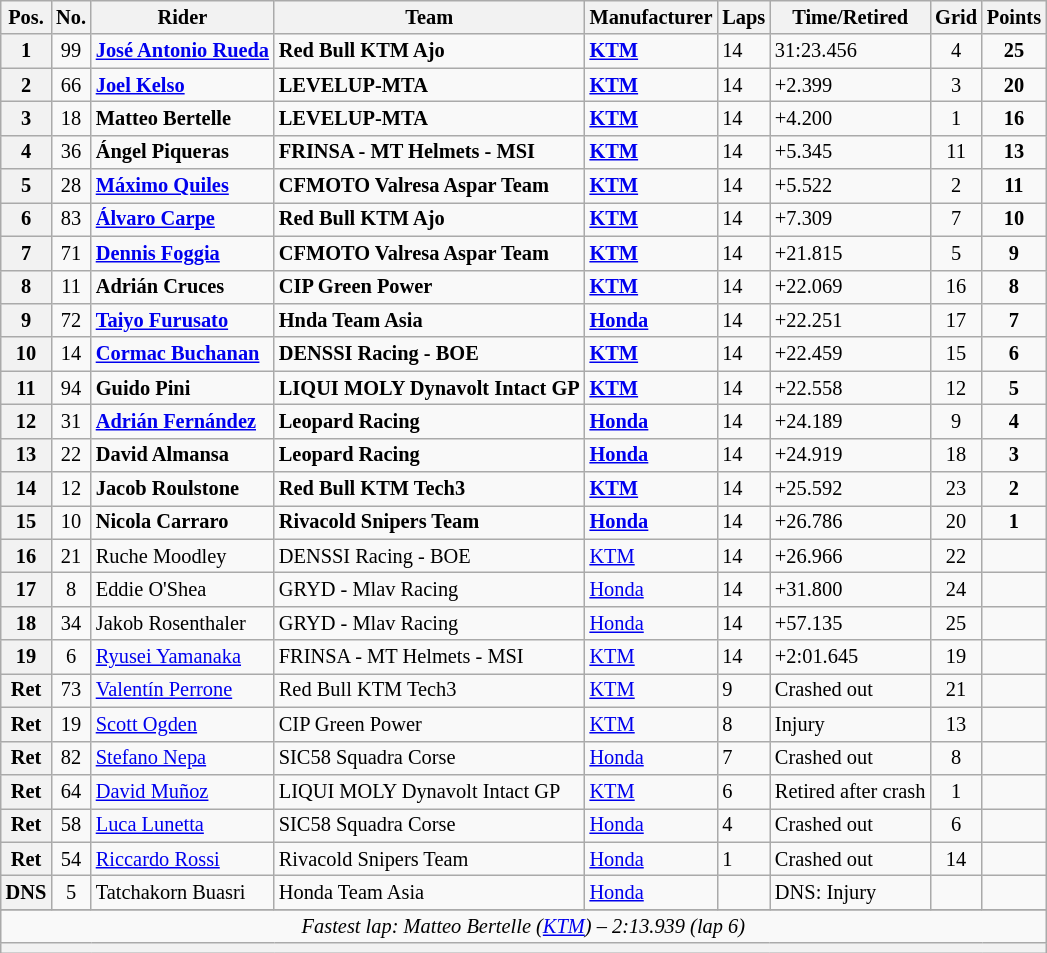<table class="wikitable sortable" style="font-size: 85%;">
<tr>
<th>Pos.</th>
<th>No.</th>
<th>Rider</th>
<th>Team</th>
<th>Manufacturer</th>
<th>Laps</th>
<th>Time/Retired</th>
<th>Grid</th>
<th>Points</th>
</tr>
<tr>
<th scope="row">1</th>
<td align="center">99</td>
<td> <strong><a href='#'>José Antonio Rueda</a></strong></td>
<td><strong>Red Bull KTM Ajo</strong></td>
<td><strong><a href='#'>KTM</a></strong></td>
<td>14</td>
<td>31:23.456</td>
<td align="center">4</td>
<td align="center"><strong>25</strong></td>
</tr>
<tr>
<th scope="row">2</th>
<td align="center">66</td>
<td> <strong><a href='#'>Joel Kelso</a></strong></td>
<td><strong>LEVELUP-MTA</strong></td>
<td><strong><a href='#'>KTM</a></strong></td>
<td>14</td>
<td>+2.399</td>
<td align="center">3</td>
<td align="center"><strong>20</strong></td>
</tr>
<tr>
<th scope="row">3</th>
<td align="center">18</td>
<td> <strong>Matteo Bertelle</strong></td>
<td><strong>LEVELUP-MTA</strong></td>
<td><strong><a href='#'>KTM</a></strong></td>
<td>14</td>
<td>+4.200</td>
<td align="center">1</td>
<td align="center"><strong>16</strong></td>
</tr>
<tr>
<th scope="row">4</th>
<td align="center">36</td>
<td> <strong>Ángel Piqueras</strong></td>
<td><strong>FRINSA - MT Helmets - MSI</strong></td>
<td><strong><a href='#'>KTM</a></strong></td>
<td>14</td>
<td>+5.345</td>
<td align="center">11</td>
<td align="center"><strong>13</strong></td>
</tr>
<tr>
<th scope="row">5</th>
<td align="center">28</td>
<td> <strong><a href='#'>Máximo Quiles</a></strong></td>
<td><strong>CFMOTO Valresa Aspar Team </strong></td>
<td><strong><a href='#'>KTM</a></strong></td>
<td>14</td>
<td>+5.522</td>
<td align="center">2</td>
<td align="center"><strong>11</strong></td>
</tr>
<tr>
<th scope="row">6</th>
<td align="center">83</td>
<td> <strong><a href='#'>Álvaro Carpe</a></strong></td>
<td><strong>Red Bull KTM Ajo</strong></td>
<td><strong><a href='#'>KTM</a></strong></td>
<td>14</td>
<td>+7.309</td>
<td align="center">7</td>
<td align="center"><strong>10</strong></td>
</tr>
<tr>
<th scope="row">7</th>
<td align="center">71</td>
<td> <strong><a href='#'>Dennis Foggia</a></strong></td>
<td><strong>CFMOTO Valresa Aspar Team</strong></td>
<td><strong><a href='#'>KTM</a></strong></td>
<td>14</td>
<td>+21.815</td>
<td align="center">5</td>
<td align="center"><strong>9</strong></td>
</tr>
<tr>
<th scope="row">8</th>
<td align="center">11</td>
<td> <strong>Adrián Cruces</strong></td>
<td><strong>CIP Green Power</strong></td>
<td><strong><a href='#'>KTM</a></strong></td>
<td>14</td>
<td>+22.069</td>
<td align="center">16</td>
<td align="center"><strong>8</strong></td>
</tr>
<tr>
<th scope="row">9</th>
<td align="center">72</td>
<td> <strong><a href='#'>Taiyo Furusato</a></strong></td>
<td><strong>Hnda Team Asia</strong></td>
<td><strong><a href='#'>Honda</a></strong></td>
<td>14</td>
<td>+22.251</td>
<td align="center">17</td>
<td align="center"><strong>7</strong></td>
</tr>
<tr>
<th scope="row">10</th>
<td align="center">14</td>
<td> <strong><a href='#'>Cormac Buchanan</a></strong></td>
<td><strong>DENSSI Racing - BOE</strong></td>
<td><strong><a href='#'>KTM</a></strong></td>
<td>14</td>
<td>+22.459</td>
<td align="center">15</td>
<td align="center"><strong>6</strong></td>
</tr>
<tr>
<th scope="row">11</th>
<td align="center">94</td>
<td> <strong>Guido Pini</strong></td>
<td><strong>LIQUI MOLY Dynavolt Intact GP</strong></td>
<td><strong><a href='#'>KTM</a></strong></td>
<td>14</td>
<td>+22.558</td>
<td align="center">12</td>
<td align="center"><strong>5</strong></td>
</tr>
<tr>
<th scope="row">12</th>
<td align="center">31</td>
<td> <strong><a href='#'>Adrián Fernández</a></strong></td>
<td><strong>Leopard Racing</strong></td>
<td><strong><a href='#'>Honda</a></strong></td>
<td>14</td>
<td>+24.189</td>
<td align="center">9</td>
<td align="center"><strong>4</strong></td>
</tr>
<tr>
<th scope="row">13</th>
<td align="center">22</td>
<td> <strong>David Almansa</strong></td>
<td><strong>Leopard Racing</strong></td>
<td><strong><a href='#'>Honda</a></strong></td>
<td>14</td>
<td>+24.919</td>
<td align="center">18</td>
<td align="center"><strong>3</strong></td>
</tr>
<tr>
<th scope="row">14</th>
<td align="center">12</td>
<td> <strong>Jacob Roulstone</strong></td>
<td><strong>Red Bull KTM Tech3</strong></td>
<td><strong><a href='#'>KTM</a></strong></td>
<td>14</td>
<td>+25.592</td>
<td align="center">23</td>
<td align="center"><strong>2</strong></td>
</tr>
<tr>
<th scope="row">15</th>
<td align="center">10</td>
<td> <strong>Nicola Carraro</strong></td>
<td><strong>Rivacold Snipers Team</strong></td>
<td><strong><a href='#'>Honda</a></strong></td>
<td>14</td>
<td>+26.786</td>
<td align="center">20</td>
<td align="center"><strong>1</strong></td>
</tr>
<tr>
<th scope="row">16</th>
<td align="center">21</td>
<td> Ruche Moodley</td>
<td>DENSSI Racing - BOE</td>
<td><a href='#'>KTM</a></td>
<td>14</td>
<td>+26.966</td>
<td align="center">22</td>
<td align="center"></td>
</tr>
<tr>
<th scope="row">17</th>
<td align="center">8</td>
<td> Eddie O'Shea</td>
<td>GRYD - Mlav Racing</td>
<td><a href='#'>Honda</a></td>
<td>14</td>
<td>+31.800</td>
<td align="center">24</td>
<td align="center"></td>
</tr>
<tr>
<th scope="row">18</th>
<td align="center">34</td>
<td> Jakob Rosenthaler</td>
<td>GRYD - Mlav Racing</td>
<td><a href='#'>Honda</a></td>
<td>14</td>
<td>+57.135</td>
<td align="center">25</td>
<td align="center"></td>
</tr>
<tr>
<th scope="row">19</th>
<td align="center">6</td>
<td> <a href='#'>Ryusei Yamanaka</a></td>
<td>FRINSA - MT Helmets - MSI</td>
<td><a href='#'>KTM</a></td>
<td>14</td>
<td>+2:01.645</td>
<td align="center">19</td>
<td align="center"></td>
</tr>
<tr>
<th scope="row">Ret</th>
<td align="center">73</td>
<td> <a href='#'>Valentín Perrone</a></td>
<td>Red Bull KTM Tech3</td>
<td><a href='#'>KTM</a></td>
<td>9</td>
<td>Crashed out</td>
<td align="center">21</td>
<td align="center"></td>
</tr>
<tr>
<th scope="row">Ret</th>
<td align="center">19</td>
<td> <a href='#'>Scott Ogden</a></td>
<td>CIP Green Power</td>
<td><a href='#'>KTM</a></td>
<td>8</td>
<td>Injury</td>
<td align="center">13</td>
<td align="center"></td>
</tr>
<tr>
<th scope="row">Ret</th>
<td align="center">82</td>
<td> <a href='#'>Stefano Nepa</a></td>
<td>SIC58 Squadra Corse</td>
<td><a href='#'>Honda</a></td>
<td>7</td>
<td>Crashed out</td>
<td align="center">8</td>
<td align="center"></td>
</tr>
<tr>
<th scope="row">Ret</th>
<td align="center">64</td>
<td> <a href='#'>David Muñoz</a></td>
<td>LIQUI MOLY Dynavolt Intact GP</td>
<td><a href='#'>KTM</a></td>
<td>6</td>
<td>Retired after crash</td>
<td align="center">1</td>
<td align="center"></td>
</tr>
<tr>
<th scope="row">Ret</th>
<td align="center">58</td>
<td> <a href='#'>Luca Lunetta</a></td>
<td>SIC58 Squadra Corse</td>
<td><a href='#'>Honda</a></td>
<td>4</td>
<td>Crashed out</td>
<td align="center">6</td>
<td align="center"></td>
</tr>
<tr>
<th scope="row">Ret</th>
<td align="center">54</td>
<td> <a href='#'>Riccardo Rossi</a></td>
<td>Rivacold Snipers Team</td>
<td><a href='#'>Honda</a></td>
<td>1</td>
<td>Crashed out</td>
<td align="center">14</td>
<td align="center"></td>
</tr>
<tr>
<th scope="row">DNS</th>
<td align="center">5</td>
<td> Tatchakorn Buasri</td>
<td>Honda Team Asia</td>
<td><a href='#'>Honda</a></td>
<td></td>
<td>DNS: Injury</td>
<td align="center"></td>
<td align="center"></td>
</tr>
<tr>
</tr>
<tr class="sortbottom">
<td colspan="9" style="text-align:center"><em>Fastest lap:  Matteo Bertelle (<a href='#'>KTM</a>) – 2:13.939 (lap 6)</em></td>
</tr>
<tr class="sortbottom">
<th colspan=9></th>
</tr>
</table>
